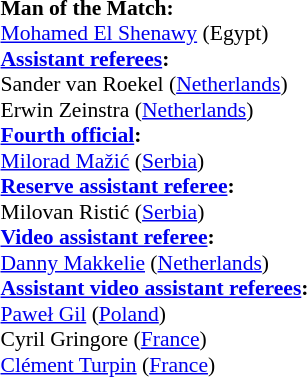<table style="width:100%; font-size:90%;">
<tr>
<td><br><strong>Man of the Match:</strong>
<br><a href='#'>Mohamed El Shenawy</a> (Egypt)<br><strong><a href='#'>Assistant referees</a>:</strong>
<br>Sander van Roekel (<a href='#'>Netherlands</a>)
<br>Erwin Zeinstra (<a href='#'>Netherlands</a>)
<br><strong><a href='#'>Fourth official</a>:</strong>
<br><a href='#'>Milorad Mažić</a> (<a href='#'>Serbia</a>)
<br><strong><a href='#'>Reserve assistant referee</a>:</strong>
<br>Milovan Ristić (<a href='#'>Serbia</a>)
<br><strong><a href='#'>Video assistant referee</a>:</strong>
<br><a href='#'>Danny Makkelie</a> (<a href='#'>Netherlands</a>)
<br><strong><a href='#'>Assistant video assistant referees</a>:</strong>
<br><a href='#'>Paweł Gil</a> (<a href='#'>Poland</a>)
<br>Cyril Gringore (<a href='#'>France</a>)
<br><a href='#'>Clément Turpin</a> (<a href='#'>France</a>)</td>
</tr>
</table>
